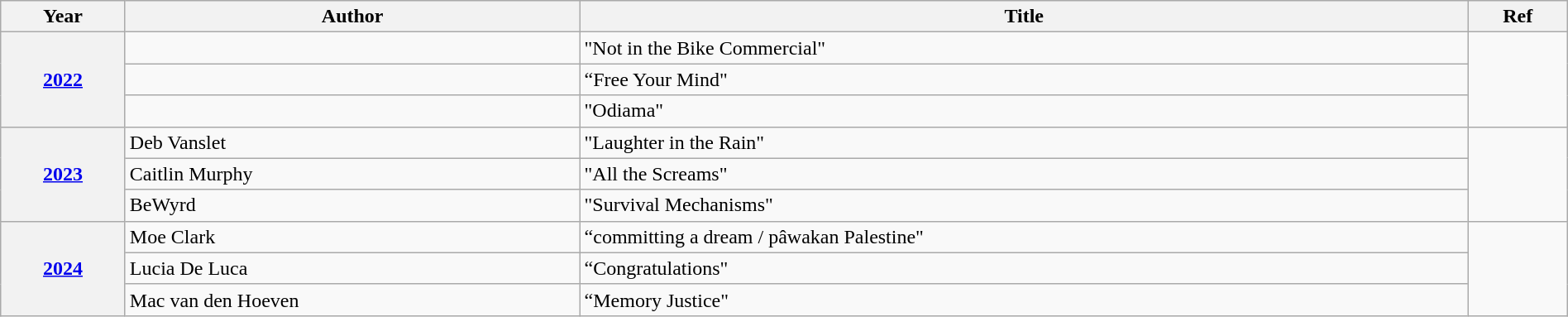<table class="wikitable sortable mw-collapsible" width=100%>
<tr>
<th>Year</th>
<th>Author</th>
<th>Title</th>
<th>Ref</th>
</tr>
<tr>
<th rowspan="3"><a href='#'>2022</a></th>
<td></td>
<td>"Not in the Bike Commercial"</td>
<td rowspan=3></td>
</tr>
<tr>
<td></td>
<td>“Free Your Mind"</td>
</tr>
<tr>
<td></td>
<td>"Odiama"</td>
</tr>
<tr>
<th rowspan="3"><a href='#'>2023</a></th>
<td>Deb Vanslet</td>
<td>"Laughter in the Rain"</td>
<td rowspan=3></td>
</tr>
<tr>
<td>Caitlin Murphy</td>
<td>"All the Screams"</td>
</tr>
<tr>
<td>BeWyrd</td>
<td>"Survival Mechanisms"</td>
</tr>
<tr>
<th rowspan="3"><a href='#'>2024</a></th>
<td>Moe Clark</td>
<td>“committing a dream / pâwakan Palestine"</td>
<td rowspan=3></td>
</tr>
<tr>
<td>Lucia De Luca</td>
<td>“Congratulations"</td>
</tr>
<tr>
<td>Mac van den Hoeven</td>
<td>“Memory Justice"</td>
</tr>
</table>
